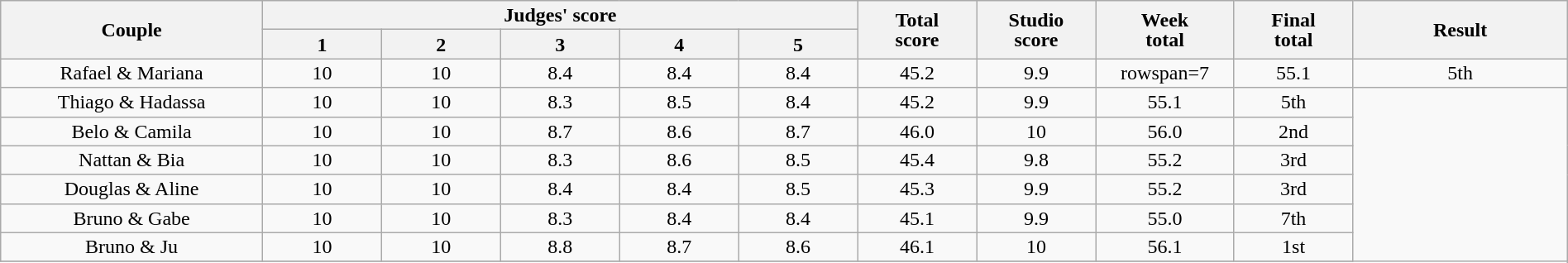<table class="wikitable" style="font-size:100%; line-height:16px; text-align:center" width="100%">
<tr>
<th rowspan=2 width="11.00%">Couple</th>
<th colspan=5 width="25.00%">Judges' score</th>
<th rowspan=2 width="05.00%">Total<br>score</th>
<th rowspan=2 width="05.00%">Studio<br>score</th>
<th rowspan=2 width="05.00%">Week<br>total</th>
<th rowspan=2 width="05.00%">Final<br>total</th>
<th rowspan=2 width="09.00%">Result</th>
</tr>
<tr>
<th width="05.00%">1</th>
<th width="05.00%">2</th>
<th width="05.00%">3</th>
<th width="05.00%">4</th>
<th width="05.00%">5</th>
</tr>
<tr>
<td>Rafael & Mariana</td>
<td>10</td>
<td>10</td>
<td>8.4</td>
<td>8.4</td>
<td>8.4</td>
<td>45.2</td>
<td>9.9</td>
<td>rowspan=7 </td>
<td>55.1</td>
<td>5th</td>
</tr>
<tr>
<td>Thiago & Hadassa</td>
<td>10</td>
<td>10</td>
<td>8.3</td>
<td>8.5</td>
<td>8.4</td>
<td>45.2</td>
<td>9.9</td>
<td>55.1</td>
<td>5th</td>
</tr>
<tr>
<td>Belo & Camila</td>
<td>10</td>
<td>10</td>
<td>8.7</td>
<td>8.6</td>
<td>8.7</td>
<td>46.0</td>
<td>10</td>
<td>56.0</td>
<td>2nd</td>
</tr>
<tr>
<td>Nattan & Bia</td>
<td>10</td>
<td>10</td>
<td>8.3</td>
<td>8.6</td>
<td>8.5</td>
<td>45.4</td>
<td>9.8</td>
<td>55.2</td>
<td>3rd</td>
</tr>
<tr>
<td>Douglas & Aline</td>
<td>10</td>
<td>10</td>
<td>8.4</td>
<td>8.4</td>
<td>8.5</td>
<td>45.3</td>
<td>9.9</td>
<td>55.2</td>
<td>3rd</td>
</tr>
<tr>
<td>Bruno & Gabe</td>
<td>10</td>
<td>10</td>
<td>8.3</td>
<td>8.4</td>
<td>8.4</td>
<td>45.1</td>
<td>9.9</td>
<td>55.0</td>
<td>7th</td>
</tr>
<tr>
<td>Bruno & Ju</td>
<td>10</td>
<td>10</td>
<td>8.8</td>
<td>8.7</td>
<td>8.6</td>
<td>46.1</td>
<td>10</td>
<td>56.1</td>
<td>1st</td>
</tr>
<tr>
</tr>
</table>
